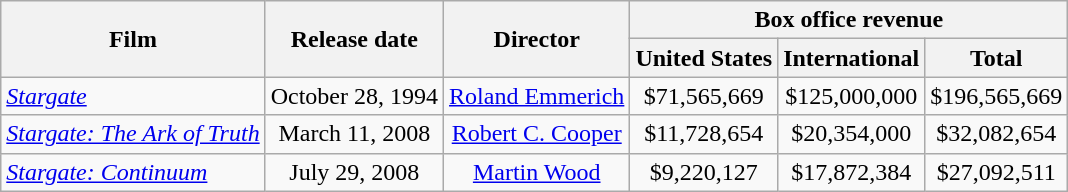<table class="wikitable">
<tr>
<th rowspan="2">Film</th>
<th rowspan="2">Release date</th>
<th rowspan="2">Director</th>
<th colspan="3">Box office revenue</th>
</tr>
<tr>
<th style="text-align:center;">United States</th>
<th style="text-align:center;">International</th>
<th style="text-align:center;">Total</th>
</tr>
<tr>
<td><a href='#'><em>Stargate</em></a></td>
<td style="text-align:center;">October 28, 1994</td>
<td style="text-align:center;"><a href='#'>Roland Emmerich</a></td>
<td style="text-align:center;">$71,565,669</td>
<td style="text-align:center;">$125,000,000</td>
<td style="text-align:center;">$196,565,669</td>
</tr>
<tr>
<td><em><a href='#'>Stargate: The Ark of Truth</a></em></td>
<td style="text-align:center;">March 11, 2008</td>
<td style="text-align:center;"><a href='#'>Robert C. Cooper</a></td>
<td style="text-align:center;">$11,728,654</td>
<td style="text-align:center;">$20,354,000</td>
<td style="text-align:center;">$32,082,654</td>
</tr>
<tr>
<td><em><a href='#'>Stargate: Continuum</a></em></td>
<td style="text-align:center;">July 29, 2008</td>
<td style="text-align:center;"><a href='#'>Martin Wood</a></td>
<td style="text-align:center;">$9,220,127</td>
<td style="text-align:center;">$17,872,384</td>
<td style="text-align:center;">$27,092,511</td>
</tr>
</table>
